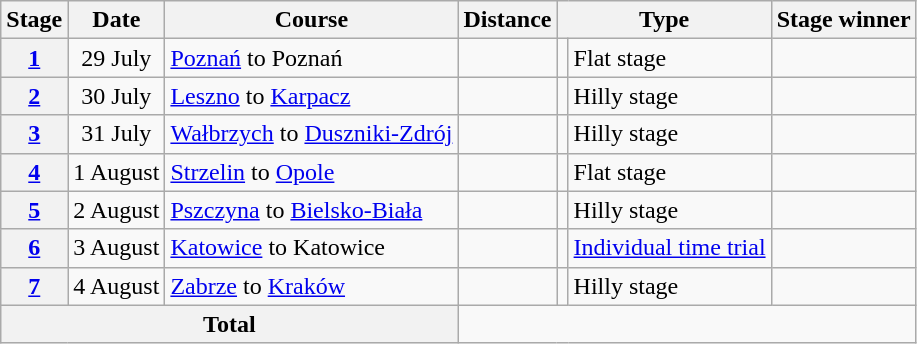<table class="wikitable">
<tr>
<th scope="col">Stage</th>
<th scope="col">Date</th>
<th scope="col">Course</th>
<th scope="col">Distance</th>
<th scope="col" colspan="2">Type</th>
<th scope="col">Stage winner</th>
</tr>
<tr>
<th scope="row" style="text-align:center;"><a href='#'>1</a></th>
<td style="text-align:center;">29 July</td>
<td><a href='#'>Poznań</a> to Poznań</td>
<td style="text-align:center;"></td>
<td></td>
<td>Flat stage</td>
<td></td>
</tr>
<tr>
<th scope="row" style="text-align:center;"><a href='#'>2</a></th>
<td style="text-align:center;">30 July</td>
<td><a href='#'>Leszno</a> to <a href='#'>Karpacz</a></td>
<td style="text-align:center;"></td>
<td></td>
<td>Hilly stage</td>
<td></td>
</tr>
<tr>
<th scope="row" style="text-align:center;"><a href='#'>3</a></th>
<td style="text-align:center;">31 July</td>
<td><a href='#'>Wałbrzych</a> to <a href='#'>Duszniki-Zdrój</a></td>
<td style="text-align:center;"></td>
<td></td>
<td>Hilly stage</td>
<td></td>
</tr>
<tr>
<th scope="row" style="text-align:center;"><a href='#'>4</a></th>
<td style="text-align:center;">1 August</td>
<td><a href='#'>Strzelin</a> to <a href='#'>Opole</a></td>
<td style="text-align:center;"></td>
<td></td>
<td>Flat stage</td>
<td></td>
</tr>
<tr>
<th scope="row" style="text-align:center;"><a href='#'>5</a></th>
<td style="text-align:center;">2 August</td>
<td><a href='#'>Pszczyna</a> to <a href='#'>Bielsko-Biała</a></td>
<td style="text-align:center;"></td>
<td></td>
<td>Hilly stage</td>
<td></td>
</tr>
<tr>
<th scope="row" style="text-align:center;"><a href='#'>6</a></th>
<td style="text-align:center;">3 August</td>
<td><a href='#'>Katowice</a> to Katowice</td>
<td style="text-align:center;"></td>
<td></td>
<td><a href='#'>Individual time trial</a></td>
<td></td>
</tr>
<tr>
<th scope="row" style="text-align:center;"><a href='#'>7</a></th>
<td style="text-align:center;">4 August</td>
<td><a href='#'>Zabrze</a> to <a href='#'>Kraków</a></td>
<td style="text-align:center;"></td>
<td></td>
<td>Hilly stage</td>
<td></td>
</tr>
<tr>
<th colspan="3">Total</th>
<td colspan="4" style="text-align:center;"></td>
</tr>
</table>
